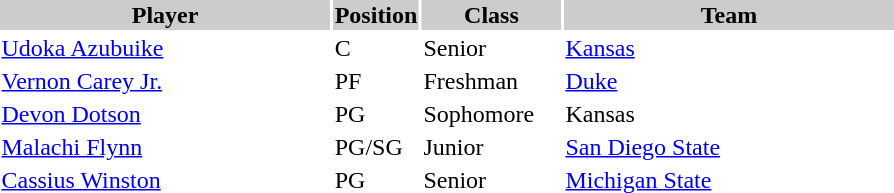<table style="width:600px" "border:'1' 'solid' 'gray' ">
<tr>
<th style="background:#ccc; width:40%;">Player</th>
<th style="background:#ccc; width:4%;">Position</th>
<th style="background:#ccc; width:16%;">Class</th>
<th style="background:#ccc; width:40%;">Team</th>
</tr>
<tr>
<td><a href='#'>Udoka Azubuike</a></td>
<td>C</td>
<td>Senior</td>
<td><a href='#'>Kansas</a></td>
</tr>
<tr>
<td><a href='#'>Vernon Carey Jr.</a></td>
<td>PF</td>
<td>Freshman</td>
<td><a href='#'>Duke</a></td>
</tr>
<tr>
<td><a href='#'>Devon Dotson</a></td>
<td>PG</td>
<td>Sophomore</td>
<td>Kansas</td>
</tr>
<tr>
<td><a href='#'>Malachi Flynn</a></td>
<td>PG/SG</td>
<td>Junior</td>
<td><a href='#'>San Diego State</a></td>
</tr>
<tr>
<td><a href='#'>Cassius Winston</a></td>
<td>PG</td>
<td>Senior</td>
<td><a href='#'>Michigan State</a></td>
</tr>
</table>
